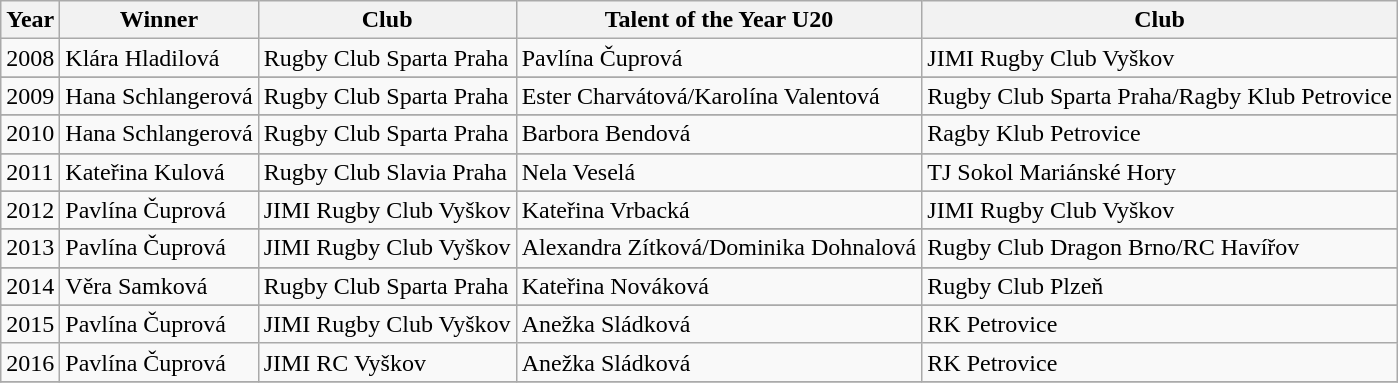<table class="wikitable">
<tr>
<th>Year</th>
<th>Winner</th>
<th>Club</th>
<th>Talent of the Year U20</th>
<th>Club</th>
</tr>
<tr>
<td>2008</td>
<td>Klára Hladilová</td>
<td>Rugby Club Sparta Praha</td>
<td>Pavlína Čuprová</td>
<td>JIMI Rugby Club Vyškov</td>
</tr>
<tr>
</tr>
<tr>
<td>2009</td>
<td>Hana Schlangerová</td>
<td>Rugby Club Sparta Praha</td>
<td>Ester Charvátová/Karolína Valentová</td>
<td>Rugby Club Sparta Praha/Ragby Klub Petrovice</td>
</tr>
<tr>
</tr>
<tr>
<td>2010</td>
<td>Hana Schlangerová</td>
<td>Rugby Club Sparta Praha</td>
<td>Barbora Bendová</td>
<td>Ragby Klub Petrovice</td>
</tr>
<tr>
</tr>
<tr>
<td>2011</td>
<td>Kateřina Kulová</td>
<td>Rugby Club Slavia Praha</td>
<td>Nela Veselá</td>
<td>TJ Sokol Mariánské Hory</td>
</tr>
<tr>
</tr>
<tr>
<td>2012</td>
<td>Pavlína Čuprová</td>
<td>JIMI Rugby Club Vyškov</td>
<td>Kateřina Vrbacká</td>
<td>JIMI Rugby Club Vyškov</td>
</tr>
<tr>
</tr>
<tr>
<td>2013</td>
<td>Pavlína Čuprová</td>
<td>JIMI Rugby Club Vyškov</td>
<td>Alexandra Zítková/Dominika Dohnalová</td>
<td>Rugby Club Dragon Brno/RC Havířov</td>
</tr>
<tr>
</tr>
<tr>
<td>2014</td>
<td>Věra Samková</td>
<td>Rugby Club Sparta Praha</td>
<td>Kateřina Nováková</td>
<td>Rugby Club Plzeň</td>
</tr>
<tr>
</tr>
<tr>
<td>2015</td>
<td>Pavlína Čuprová</td>
<td>JIMI Rugby Club Vyškov</td>
<td>Anežka Sládková</td>
<td>RK Petrovice</td>
</tr>
<tr>
<td>2016</td>
<td>Pavlína Čuprová</td>
<td>JIMI RC Vyškov</td>
<td>Anežka Sládková</td>
<td>RK Petrovice</td>
</tr>
<tr>
</tr>
</table>
